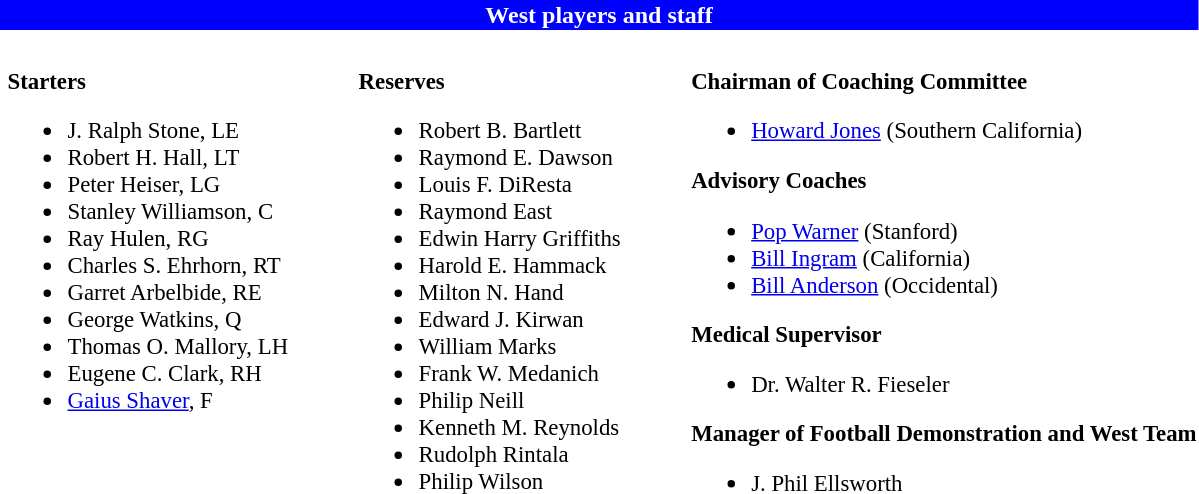<table class="toccolours" style="text-align: left;">
<tr>
<th colspan="9" style="background:blue; color:white" align="center"><strong>West players and staff</strong></th>
</tr>
<tr>
<td colspan=9 align="right"></td>
</tr>
<tr>
<td valign="top"></td>
<td style="font-size: 95%;" valign="top"><br><strong>Starters</strong><ul><li>J. Ralph Stone, LE</li><li>Robert H. Hall, LT</li><li>Peter Heiser, LG</li><li>Stanley Williamson, C</li><li>Ray Hulen, RG</li><li>Charles S. Ehrhorn, RT</li><li>Garret Arbelbide, RE</li><li>George Watkins, Q</li><li>Thomas O. Mallory, LH</li><li>Eugene C. Clark, RH</li><li><a href='#'>Gaius Shaver</a>, F</li></ul></td>
<td width="35"> </td>
<td valign="top"></td>
<td style="font-size: 95%;" valign="top"><br><strong>Reserves</strong><ul><li>Robert B. Bartlett</li><li>Raymond E. Dawson</li><li>Louis F. DiResta</li><li>Raymond East</li><li>Edwin Harry Griffiths</li><li>Harold E. Hammack</li><li>Milton N. Hand</li><li>Edward J. Kirwan</li><li>William Marks</li><li>Frank W. Medanich</li><li>Philip Neill</li><li>Kenneth M. Reynolds</li><li>Rudolph Rintala</li><li>Philip Wilson</li></ul></td>
<td width="35"> </td>
<td valign="top"></td>
<td style="font-size: 95%;" valign="top"><br><strong>Chairman of Coaching Committee</strong><ul><li><a href='#'>Howard Jones</a> (Southern California)</li></ul><strong>Advisory Coaches</strong><ul><li><a href='#'>Pop Warner</a> (Stanford)</li><li><a href='#'>Bill Ingram</a> (California)</li><li><a href='#'>Bill Anderson</a> (Occidental)</li></ul><strong>Medical Supervisor</strong><ul><li>Dr. Walter R. Fieseler</li></ul><strong>Manager of Football Demonstration and West Team</strong><ul><li>J. Phil Ellsworth</li></ul></td>
</tr>
</table>
